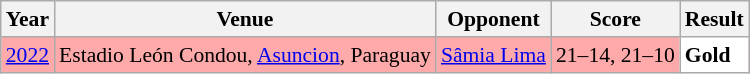<table class="sortable wikitable" style="font-size: 90%;">
<tr>
<th>Year</th>
<th>Venue</th>
<th>Opponent</th>
<th>Score</th>
<th>Result</th>
</tr>
<tr style="background:#FFAAAA">
<td align="center"><a href='#'>2022</a></td>
<td align="left">Estadio León Condou, <a href='#'>Asuncion</a>, Paraguay</td>
<td align="left"> <a href='#'>Sâmia Lima</a></td>
<td align="left">21–14, 21–10</td>
<td style="text-align:left; background:white"> <strong>Gold</strong></td>
</tr>
</table>
